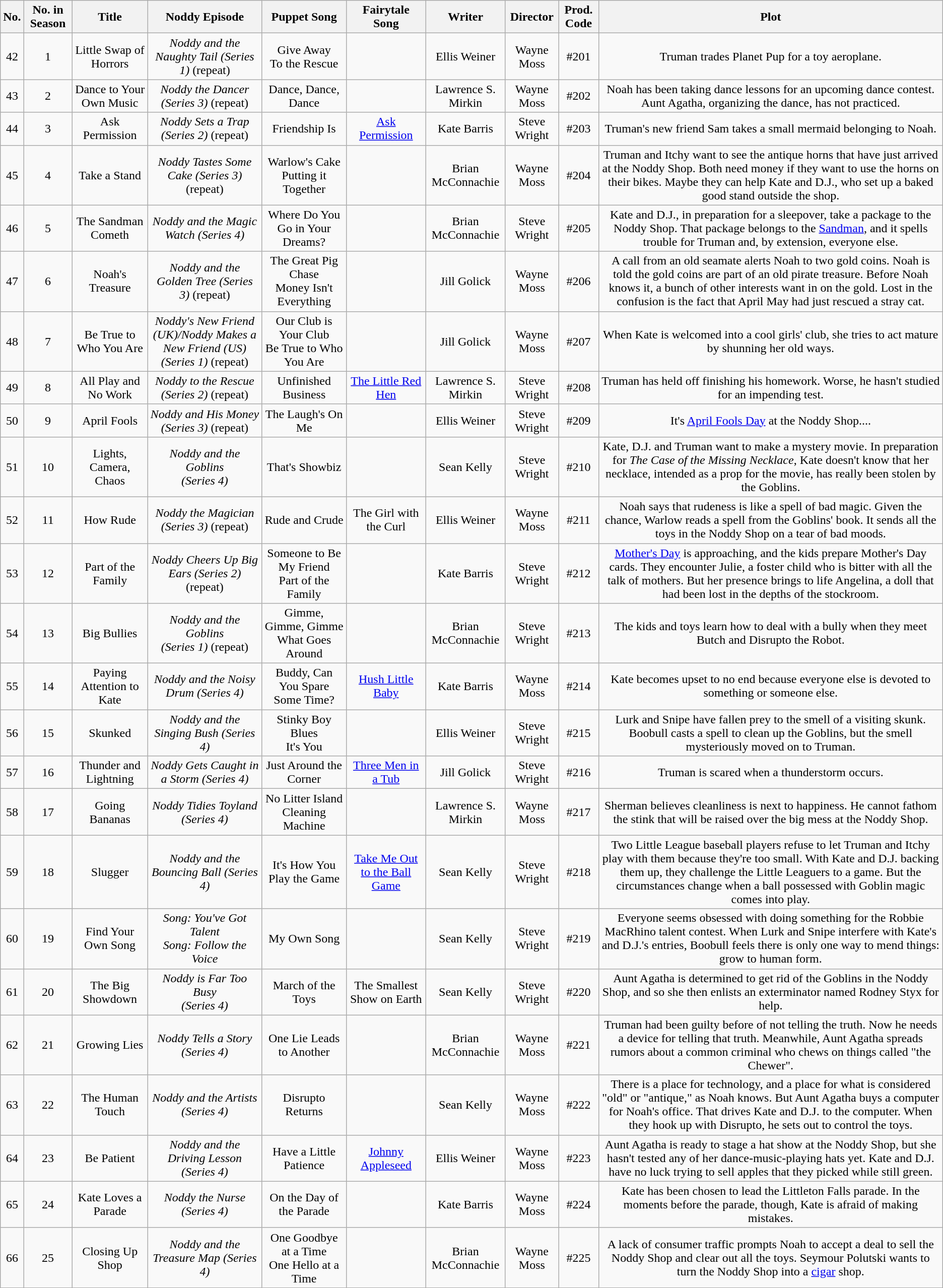<table class="wikitable" style="text-align:center;">
<tr>
<th>No.</th>
<th>No. in  Season</th>
<th>Title</th>
<th>Noddy Episode</th>
<th>Puppet Song</th>
<th>Fairytale Song</th>
<th>Writer</th>
<th>Director</th>
<th>Prod. Code</th>
<th>Plot</th>
</tr>
<tr>
<td>42</td>
<td>1</td>
<td>Little Swap of Horrors</td>
<td><em>Noddy and the Naughty Tail (Series 1)</em> (repeat)</td>
<td>Give Away<br>To the Rescue</td>
<td> </td>
<td>Ellis Weiner</td>
<td>Wayne Moss</td>
<td>#201</td>
<td>Truman trades Planet Pup for a toy aeroplane.</td>
</tr>
<tr>
<td>43</td>
<td>2</td>
<td>Dance to Your Own Music</td>
<td><em>Noddy the Dancer (Series 3)</em> (repeat)</td>
<td>Dance, Dance, Dance</td>
<td> </td>
<td>Lawrence S. Mirkin</td>
<td>Wayne Moss</td>
<td>#202</td>
<td>Noah has been taking dance lessons for an upcoming dance contest. Aunt Agatha, organizing the dance, has not practiced.</td>
</tr>
<tr>
<td>44</td>
<td>3</td>
<td>Ask Permission</td>
<td><em>Noddy Sets a Trap (Series 2)</em> (repeat)</td>
<td>Friendship Is</td>
<td><a href='#'>Ask Permission</a></td>
<td>Kate Barris</td>
<td>Steve Wright</td>
<td>#203</td>
<td>Truman's new friend Sam takes a small mermaid belonging to Noah.</td>
</tr>
<tr>
<td>45</td>
<td>4</td>
<td>Take a Stand</td>
<td><em>Noddy Tastes Some Cake (Series 3)</em> (repeat)</td>
<td>Warlow's Cake<br>Putting it Together</td>
<td> </td>
<td>Brian McConnachie</td>
<td>Wayne Moss</td>
<td>#204</td>
<td>Truman and Itchy want to see the antique horns that have just arrived at the Noddy Shop. Both need money if they want to use the horns on their bikes. Maybe they can help Kate and D.J., who set up a baked good stand outside the shop.</td>
</tr>
<tr>
<td>46</td>
<td>5</td>
<td>The Sandman Cometh</td>
<td><em>Noddy and the Magic Watch (Series 4)</em></td>
<td>Where Do You Go in Your Dreams?</td>
<td> </td>
<td>Brian McConnachie</td>
<td>Steve Wright</td>
<td>#205</td>
<td>Kate and D.J., in preparation for a sleepover, take a package to the Noddy Shop. That package belongs to the <a href='#'>Sandman</a>, and it spells trouble for Truman and, by extension, everyone else.</td>
</tr>
<tr>
<td>47</td>
<td>6</td>
<td>Noah's Treasure</td>
<td><em>Noddy and the Golden Tree (Series 3)</em> (repeat)</td>
<td>The Great Pig Chase<br>Money Isn't Everything</td>
<td> </td>
<td>Jill Golick</td>
<td>Wayne Moss</td>
<td>#206</td>
<td>A call from an old seamate alerts Noah to two gold coins. Noah is told the gold coins are part of an old pirate treasure. Before Noah knows it, a bunch of other interests want in on the gold. Lost in the confusion is the fact that April May had just rescued a stray cat.</td>
</tr>
<tr>
<td>48</td>
<td>7</td>
<td>Be True to Who You Are</td>
<td><em>Noddy's New Friend (UK)/Noddy Makes a New Friend (US)<br>(Series 1)</em> (repeat)</td>
<td>Our Club is Your Club<br>Be True to Who You Are</td>
<td> </td>
<td>Jill Golick</td>
<td>Wayne Moss</td>
<td>#207</td>
<td>When Kate is welcomed into a cool girls' club, she tries to act mature by shunning her old ways.</td>
</tr>
<tr>
<td>49</td>
<td>8</td>
<td>All Play and No Work</td>
<td><em>Noddy to the Rescue<br>(Series 2)</em> (repeat)</td>
<td>Unfinished Business</td>
<td><a href='#'>The Little Red Hen</a></td>
<td>Lawrence S. Mirkin</td>
<td>Steve Wright</td>
<td>#208</td>
<td>Truman has held off finishing his homework. Worse, he hasn't studied for an impending test.</td>
</tr>
<tr>
<td>50</td>
<td>9</td>
<td>April Fools</td>
<td><em>Noddy and His Money<br>(Series 3)</em> (repeat)</td>
<td>The Laugh's On Me</td>
<td> </td>
<td>Ellis Weiner</td>
<td>Steve Wright</td>
<td>#209</td>
<td>It's <a href='#'>April Fools Day</a> at the Noddy Shop....</td>
</tr>
<tr>
<td>51</td>
<td>10</td>
<td>Lights, Camera, Chaos</td>
<td><em>Noddy and the Goblins</em><br><em>(Series 4)</em></td>
<td>That's Showbiz</td>
<td> </td>
<td>Sean Kelly</td>
<td>Steve Wright</td>
<td>#210</td>
<td>Kate, D.J. and Truman want to make a mystery movie. In preparation for <em>The Case of the Missing Necklace</em>, Kate doesn't know that her necklace, intended as a prop for the movie, has really been stolen by the Goblins.</td>
</tr>
<tr>
<td>52</td>
<td>11</td>
<td>How Rude</td>
<td><em>Noddy the Magician (Series 3)</em> (repeat)</td>
<td>Rude and Crude</td>
<td>The Girl with the Curl</td>
<td>Ellis Weiner</td>
<td>Wayne Moss</td>
<td>#211</td>
<td>Noah says that rudeness is like a spell of bad magic. Given the chance, Warlow reads a spell from the Goblins' book. It sends all the toys in the Noddy Shop on a tear of bad moods.</td>
</tr>
<tr>
<td>53</td>
<td>12</td>
<td>Part of the Family</td>
<td><em>Noddy Cheers Up Big Ears (Series 2)</em> (repeat)</td>
<td>Someone to Be My Friend<br>Part of the Family</td>
<td> </td>
<td>Kate Barris</td>
<td>Steve Wright</td>
<td>#212</td>
<td><a href='#'>Mother's Day</a> is approaching, and the kids prepare Mother's Day cards. They encounter Julie, a foster child who is bitter with all the talk of mothers. But her presence brings to life Angelina, a doll that had been lost in the depths of the stockroom.</td>
</tr>
<tr>
<td>54</td>
<td>13</td>
<td>Big Bullies</td>
<td><em>Noddy and the Goblins<br>(Series 1)</em> (repeat)</td>
<td>Gimme, Gimme, Gimme<br>What Goes Around</td>
<td> </td>
<td>Brian McConnachie</td>
<td>Steve Wright</td>
<td>#213</td>
<td>The kids and toys learn how to deal with a bully when they meet Butch and Disrupto the Robot.</td>
</tr>
<tr>
<td>55</td>
<td>14</td>
<td>Paying Attention to Kate</td>
<td><em>Noddy and the Noisy Drum (Series 4)</em></td>
<td>Buddy, Can You Spare Some Time?</td>
<td><a href='#'>Hush Little Baby</a></td>
<td>Kate Barris</td>
<td>Wayne Moss</td>
<td>#214</td>
<td>Kate becomes upset to no end because everyone else is devoted to something or someone else.</td>
</tr>
<tr>
<td>56</td>
<td>15</td>
<td>Skunked</td>
<td><em>Noddy and the Singing Bush (Series 4)</em></td>
<td>Stinky Boy Blues<br>It's You</td>
<td> </td>
<td>Ellis Weiner</td>
<td>Steve Wright</td>
<td>#215</td>
<td>Lurk and Snipe have fallen prey to the smell of a visiting skunk. Boobull casts a spell to clean up the Goblins, but the smell mysteriously moved on to Truman.</td>
</tr>
<tr>
<td>57</td>
<td>16</td>
<td>Thunder and Lightning</td>
<td><em>Noddy Gets Caught in a Storm (Series 4)</em></td>
<td>Just Around the Corner</td>
<td><a href='#'>Three Men in a Tub</a></td>
<td>Jill Golick</td>
<td>Steve Wright</td>
<td>#216</td>
<td>Truman is scared when a thunderstorm occurs.</td>
</tr>
<tr>
<td>58</td>
<td>17</td>
<td>Going Bananas</td>
<td><em>Noddy Tidies Toyland<br>(Series 4)</em></td>
<td>No Litter Island<br>Cleaning Machine</td>
<td> </td>
<td>Lawrence S. Mirkin</td>
<td>Wayne Moss</td>
<td>#217</td>
<td>Sherman believes cleanliness is next to happiness. He cannot fathom the stink that will be raised over the big mess at the Noddy Shop.</td>
</tr>
<tr>
<td>59</td>
<td>18</td>
<td>Slugger</td>
<td><em>Noddy and the Bouncing Ball (Series 4)</em></td>
<td>It's How You Play the Game</td>
<td><a href='#'>Take Me Out to the Ball Game</a></td>
<td>Sean Kelly</td>
<td>Steve Wright</td>
<td>#218</td>
<td>Two Little League baseball players refuse to let Truman and Itchy play with them because they're too small. With Kate and D.J. backing them up, they challenge the Little Leaguers to a game. But the circumstances change when a ball possessed with Goblin magic comes into play.</td>
</tr>
<tr>
<td>60</td>
<td>19</td>
<td>Find Your Own Song</td>
<td><em>Song: You've Got Talent<br>Song: Follow the Voice</em></td>
<td>My Own Song</td>
<td> </td>
<td>Sean Kelly</td>
<td>Steve Wright</td>
<td>#219</td>
<td>Everyone seems obsessed with doing something for the Robbie MacRhino talent contest. When Lurk and Snipe interfere with Kate's and D.J.'s entries, Boobull feels there is only one way to mend things: grow to human form.</td>
</tr>
<tr>
<td>61</td>
<td>20</td>
<td>The Big Showdown</td>
<td><em>Noddy is Far Too Busy<br>(Series 4)</em></td>
<td>March of the Toys</td>
<td>The Smallest Show on Earth</td>
<td>Sean Kelly</td>
<td>Steve Wright</td>
<td>#220</td>
<td>Aunt Agatha is determined to get rid of the Goblins in the Noddy Shop, and so she then enlists an exterminator named Rodney Styx for help.</td>
</tr>
<tr>
<td>62</td>
<td>21</td>
<td>Growing Lies</td>
<td><em>Noddy Tells a Story (Series 4)</em></td>
<td>One Lie Leads to Another</td>
<td> </td>
<td>Brian McConnachie</td>
<td>Wayne Moss</td>
<td>#221</td>
<td>Truman had been guilty before of not telling the truth. Now he needs a device for telling that truth. Meanwhile, Aunt Agatha spreads rumors about a common criminal who chews on things called "the Chewer".</td>
</tr>
<tr>
<td>63</td>
<td>22</td>
<td>The Human Touch</td>
<td><em>Noddy and the Artists<br>(Series 4)</em></td>
<td>Disrupto Returns</td>
<td> </td>
<td>Sean Kelly</td>
<td>Wayne Moss</td>
<td>#222</td>
<td>There is a place for technology, and a place for what is considered "old" or "antique," as Noah knows. But Aunt Agatha buys a computer for Noah's office. That drives Kate and D.J. to the computer. When they hook up with Disrupto, he sets out to control the toys.</td>
</tr>
<tr>
<td>64</td>
<td>23</td>
<td>Be Patient</td>
<td><em>Noddy and the Driving Lesson (Series 4)</em></td>
<td>Have a Little Patience</td>
<td><a href='#'>Johnny Appleseed</a></td>
<td>Ellis Weiner</td>
<td>Wayne Moss</td>
<td>#223</td>
<td>Aunt Agatha is ready to stage a hat show at the Noddy Shop, but she hasn't tested any of her dance-music-playing hats yet. Kate and D.J. have no luck trying to sell apples that they picked while still green.</td>
</tr>
<tr>
<td>65</td>
<td>24</td>
<td>Kate Loves a Parade</td>
<td><em>Noddy the Nurse (Series 4)</em></td>
<td>On the Day of the Parade</td>
<td> </td>
<td>Kate Barris</td>
<td>Wayne Moss</td>
<td>#224</td>
<td>Kate has been chosen to lead the Littleton Falls parade. In the moments before the parade, though, Kate is afraid of making mistakes.</td>
</tr>
<tr>
<td>66</td>
<td>25</td>
<td>Closing Up Shop</td>
<td><em>Noddy and the Treasure Map (Series 4)</em></td>
<td>One Goodbye at a Time<br>One Hello at a Time</td>
<td> </td>
<td>Brian McConnachie</td>
<td>Wayne Moss</td>
<td>#225</td>
<td>A lack of consumer traffic prompts Noah to accept a deal to sell the Noddy Shop and clear out all the toys. Seymour Polutski wants to turn the Noddy Shop into a <a href='#'>cigar</a> shop.</td>
</tr>
</table>
